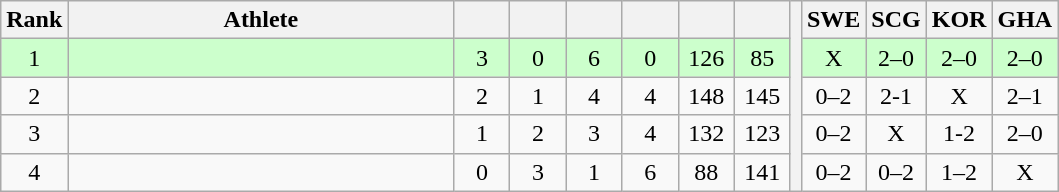<table class="wikitable" style="text-align:center">
<tr>
<th>Rank</th>
<th width=250>Athlete</th>
<th width=30></th>
<th width=30></th>
<th width=30></th>
<th width=30></th>
<th width=30></th>
<th width=30></th>
<th rowspan=5></th>
<th width=30>SWE</th>
<th width=30>SCG</th>
<th width=30>KOR</th>
<th width=30>GHA</th>
</tr>
<tr style="background-color:#ccffcc;">
<td>1</td>
<td align=left></td>
<td>3</td>
<td>0</td>
<td>6</td>
<td>0</td>
<td>126</td>
<td>85</td>
<td>X</td>
<td>2–0</td>
<td>2–0</td>
<td>2–0</td>
</tr>
<tr>
<td>2</td>
<td align=left></td>
<td>2</td>
<td>1</td>
<td>4</td>
<td>4</td>
<td>148</td>
<td>145</td>
<td>0–2</td>
<td>2-1</td>
<td>X</td>
<td>2–1</td>
</tr>
<tr>
<td>3</td>
<td align=left></td>
<td>1</td>
<td>2</td>
<td>3</td>
<td>4</td>
<td>132</td>
<td>123</td>
<td>0–2</td>
<td>X</td>
<td>1-2</td>
<td>2–0</td>
</tr>
<tr>
<td>4</td>
<td align=left></td>
<td>0</td>
<td>3</td>
<td>1</td>
<td>6</td>
<td>88</td>
<td>141</td>
<td>0–2</td>
<td>0–2</td>
<td>1–2</td>
<td>X</td>
</tr>
</table>
